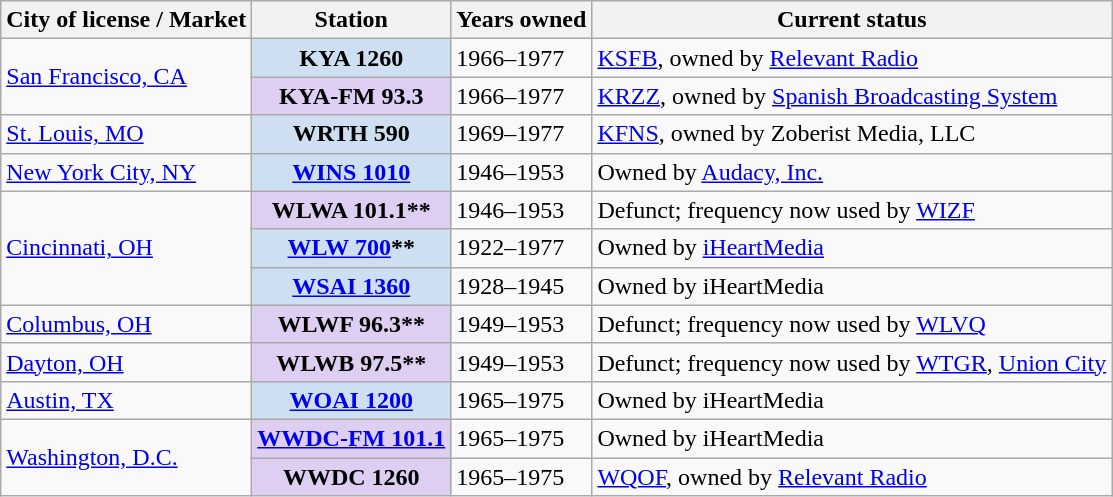<table class="wikitable">
<tr>
<th scope="col">City of license / Market</th>
<th scope="col">Station</th>
<th scope="col">Years owned</th>
<th scope="col">Current status</th>
</tr>
<tr>
<td rowspan="2"><a href='#'>San Francisco, CA</a></td>
<th style="background: #cedff2;">KYA 1260</th>
<td>1966–1977</td>
<td><a href='#'>KSFB</a>, owned by <a href='#'>Relevant Radio</a></td>
</tr>
<tr>
<th style="background: #ddcef2;">KYA-FM 93.3</th>
<td>1966–1977</td>
<td><a href='#'>KRZZ</a>, owned by <a href='#'>Spanish Broadcasting System</a></td>
</tr>
<tr>
<td><a href='#'>St. Louis, MO</a></td>
<th style="background: #cedff2;">WRTH 590</th>
<td>1969–1977</td>
<td><a href='#'>KFNS</a>, owned by Zoberist Media, LLC</td>
</tr>
<tr>
<td><a href='#'>New York City, NY</a></td>
<th style="background: #cedff2;"><a href='#'>WINS 1010</a></th>
<td>1946–1953</td>
<td>Owned by <a href='#'>Audacy, Inc.</a></td>
</tr>
<tr>
<td rowspan="3"><a href='#'>Cincinnati, OH</a></td>
<th style="background: #ddcef2;">WLWA 101.1**</th>
<td>1946–1953</td>
<td>Defunct; frequency now used by <a href='#'>WIZF</a></td>
</tr>
<tr>
<th style="background: #cedff2;"><a href='#'>WLW 700</a>**</th>
<td>1922–1977</td>
<td>Owned by <a href='#'>iHeartMedia</a></td>
</tr>
<tr>
<th style="background: #cedff2;"><a href='#'>WSAI 1360</a></th>
<td>1928–1945</td>
<td>Owned by iHeartMedia</td>
</tr>
<tr>
<td><a href='#'>Columbus, OH</a></td>
<th style="background: #ddcef2;">WLWF 96.3**</th>
<td>1949–1953</td>
<td>Defunct; frequency now used by <a href='#'>WLVQ</a></td>
</tr>
<tr>
<td><a href='#'>Dayton, OH</a></td>
<th style="background: #ddcef2;">WLWB 97.5**</th>
<td>1949–1953</td>
<td>Defunct; frequency now used by <a href='#'>WTGR</a>, <a href='#'>Union City</a></td>
</tr>
<tr>
<td><a href='#'>Austin, TX</a></td>
<th style="background: #cedff2;"><a href='#'>WOAI 1200</a></th>
<td>1965–1975</td>
<td>Owned by iHeartMedia</td>
</tr>
<tr>
<td rowspan="2"><a href='#'>Washington, D.C.</a></td>
<th style="background: #ddcef2;"><a href='#'>WWDC-FM 101.1</a></th>
<td>1965–1975</td>
<td>Owned by iHeartMedia</td>
</tr>
<tr>
<th style="background: #ddcef2;">WWDC 1260</th>
<td>1965–1975</td>
<td><a href='#'>WQOF</a>, owned by <a href='#'>Relevant Radio</a></td>
</tr>
</table>
